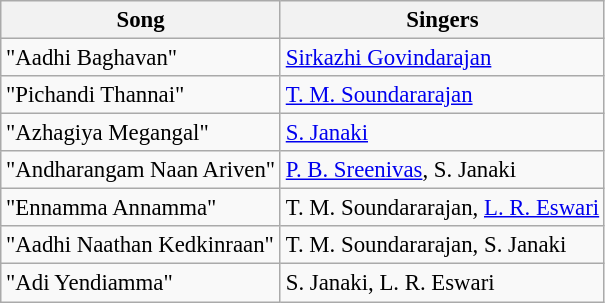<table class="wikitable" style="font-size:95%;">
<tr>
<th>Song</th>
<th>Singers</th>
</tr>
<tr>
<td>"Aadhi Baghavan"</td>
<td><a href='#'>Sirkazhi Govindarajan</a></td>
</tr>
<tr>
<td>"Pichandi Thannai"</td>
<td><a href='#'>T. M. Soundararajan</a></td>
</tr>
<tr>
<td>"Azhagiya Megangal"</td>
<td><a href='#'>S. Janaki</a></td>
</tr>
<tr>
<td>"Andharangam Naan Ariven"</td>
<td><a href='#'>P. B. Sreenivas</a>, S. Janaki</td>
</tr>
<tr>
<td>"Ennamma Annamma"</td>
<td>T. M. Soundararajan, <a href='#'>L. R. Eswari</a></td>
</tr>
<tr>
<td>"Aadhi Naathan Kedkinraan"</td>
<td>T. M. Soundararajan, S. Janaki</td>
</tr>
<tr>
<td>"Adi Yendiamma"</td>
<td>S. Janaki, L. R. Eswari</td>
</tr>
</table>
